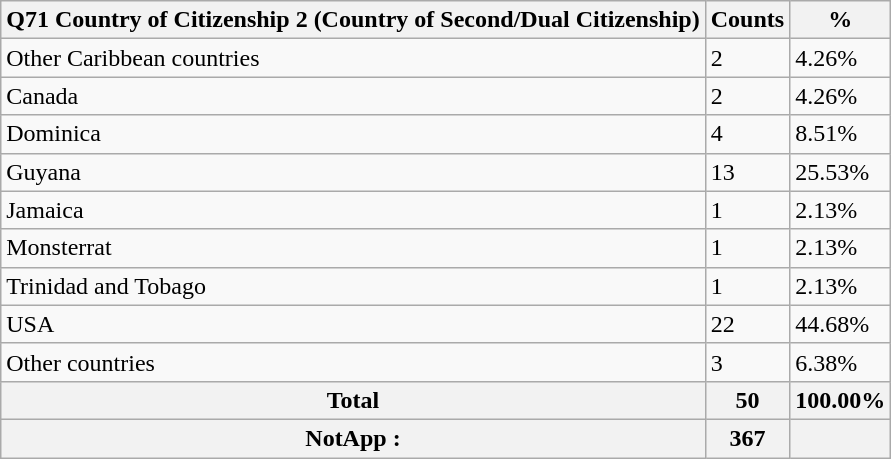<table class="wikitable sortable">
<tr>
<th>Q71 Country of Citizenship 2 (Country of Second/Dual Citizenship)</th>
<th>Counts</th>
<th>%</th>
</tr>
<tr>
<td>Other Caribbean countries</td>
<td>2</td>
<td>4.26%</td>
</tr>
<tr>
<td>Canada</td>
<td>2</td>
<td>4.26%</td>
</tr>
<tr>
<td>Dominica</td>
<td>4</td>
<td>8.51%</td>
</tr>
<tr>
<td>Guyana</td>
<td>13</td>
<td>25.53%</td>
</tr>
<tr>
<td>Jamaica</td>
<td>1</td>
<td>2.13%</td>
</tr>
<tr>
<td>Monsterrat</td>
<td>1</td>
<td>2.13%</td>
</tr>
<tr>
<td>Trinidad and Tobago</td>
<td>1</td>
<td>2.13%</td>
</tr>
<tr>
<td>USA</td>
<td>22</td>
<td>44.68%</td>
</tr>
<tr>
<td>Other countries</td>
<td>3</td>
<td>6.38%</td>
</tr>
<tr>
<th>Total</th>
<th>50</th>
<th>100.00%</th>
</tr>
<tr>
<th>NotApp :</th>
<th>367</th>
<th></th>
</tr>
</table>
